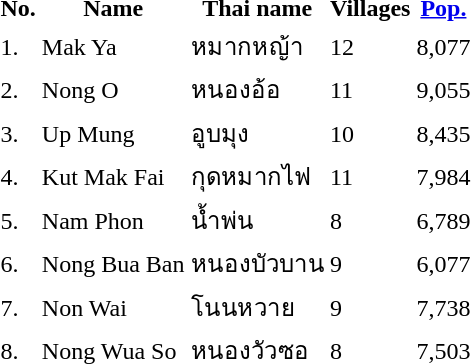<table>
<tr>
<th>No.</th>
<th>Name</th>
<th>Thai name</th>
<th>Villages</th>
<th><a href='#'>Pop.</a></th>
</tr>
<tr>
<td>1.</td>
<td>Mak Ya</td>
<td>หมากหญ้า</td>
<td>12</td>
<td>8,077</td>
<td></td>
</tr>
<tr>
<td>2.</td>
<td>Nong O</td>
<td>หนองอ้อ</td>
<td>11</td>
<td>9,055</td>
<td></td>
</tr>
<tr>
<td>3.</td>
<td>Up Mung</td>
<td>อูบมุง</td>
<td>10</td>
<td>8,435</td>
<td></td>
</tr>
<tr>
<td>4.</td>
<td>Kut Mak Fai</td>
<td>กุดหมากไฟ</td>
<td>11</td>
<td>7,984</td>
<td></td>
</tr>
<tr>
<td>5.</td>
<td>Nam Phon</td>
<td>น้ำพ่น</td>
<td>8</td>
<td>6,789</td>
<td></td>
</tr>
<tr>
<td>6.</td>
<td>Nong Bua Ban</td>
<td>หนองบัวบาน</td>
<td>9</td>
<td>6,077</td>
<td></td>
</tr>
<tr>
<td>7.</td>
<td>Non Wai</td>
<td>โนนหวาย</td>
<td>9</td>
<td>7,738</td>
<td></td>
</tr>
<tr>
<td>8.</td>
<td>Nong Wua So</td>
<td>หนองวัวซอ</td>
<td>8</td>
<td>7,503</td>
<td></td>
</tr>
</table>
